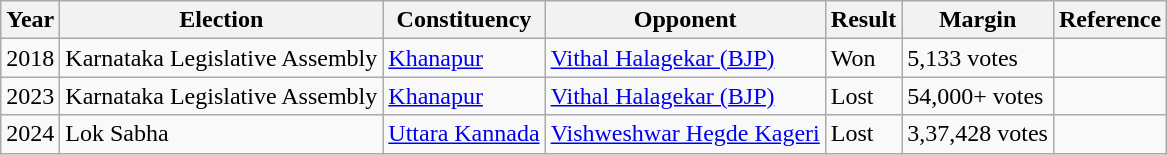<table class="wikitable">
<tr>
<th>Year</th>
<th>Election</th>
<th>Constituency</th>
<th>Opponent</th>
<th>Result</th>
<th>Margin</th>
<th>Reference</th>
</tr>
<tr>
<td>2018</td>
<td>Karnataka Legislative Assembly</td>
<td><a href='#'>Khanapur</a></td>
<td><a href='#'>Vithal Halagekar (BJP)</a></td>
<td>Won</td>
<td>5,133 votes</td>
<td></td>
</tr>
<tr>
<td>2023</td>
<td>Karnataka Legislative Assembly</td>
<td><a href='#'>Khanapur</a></td>
<td><a href='#'>Vithal Halagekar (BJP)</a></td>
<td>Lost</td>
<td>54,000+ votes</td>
<td></td>
</tr>
<tr>
<td>2024</td>
<td>Lok Sabha</td>
<td><a href='#'>Uttara Kannada</a></td>
<td><a href='#'>Vishweshwar Hegde Kageri</a></td>
<td>Lost</td>
<td>3,37,428 votes</td>
<td></td>
</tr>
</table>
